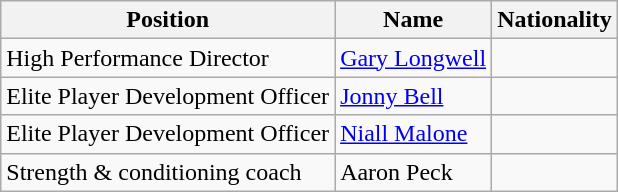<table class="wikitable">
<tr>
<th>Position</th>
<th>Name</th>
<th>Nationality</th>
</tr>
<tr>
<td>High Performance Director</td>
<td><a href='#'>Gary Longwell</a></td>
<td></td>
</tr>
<tr>
<td>Elite Player Development Officer</td>
<td><a href='#'>Jonny Bell</a></td>
<td></td>
</tr>
<tr>
<td>Elite Player Development Officer</td>
<td><a href='#'>Niall Malone</a></td>
<td></td>
</tr>
<tr>
<td>Strength & conditioning coach</td>
<td>Aaron Peck</td>
<td></td>
</tr>
</table>
